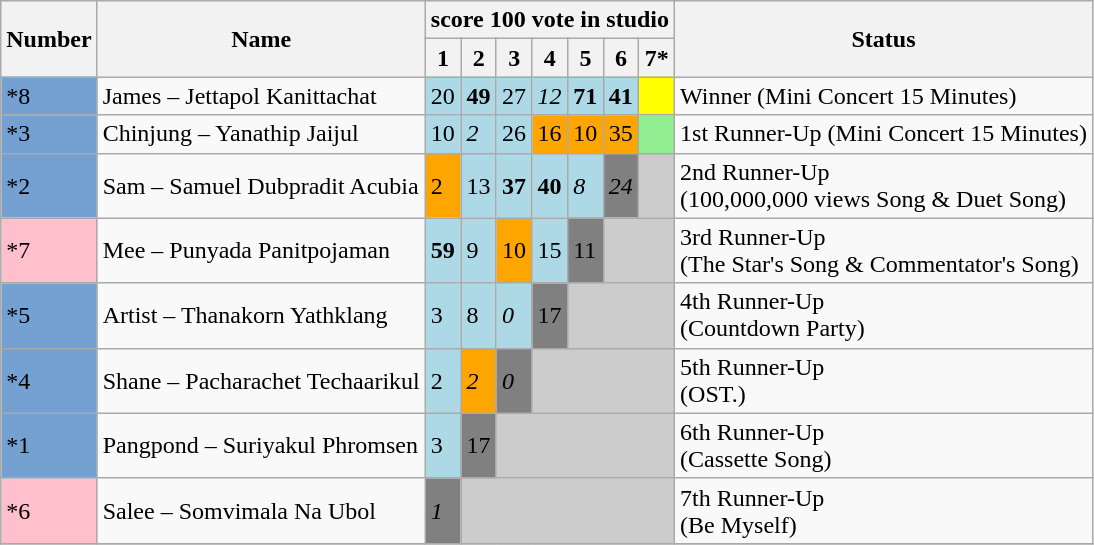<table class="wikitable">
<tr>
<th rowspan=2>Number</th>
<th rowspan=2>Name</th>
<th colspan=7>score 100 vote in studio</th>
<th rowspan=2>Status</th>
</tr>
<tr>
<th>1</th>
<th>2</th>
<th>3</th>
<th>4</th>
<th>5</th>
<th>6</th>
<th>7*</th>
</tr>
<tr>
<td style="background:#75A1D2">*8</td>
<td>James – Jettapol Kanittachat</td>
<td bgcolor="lightblue">20</td>
<td bgcolor="lightblue"><span><strong>49</strong></span></td>
<td bgcolor="lightblue">27</td>
<td bgcolor="lightblue"><span><em>12</em></span></td>
<td bgcolor="lightblue"><span><strong>71</strong></span></td>
<td bgcolor="lightblue"><span><strong>41</strong></span></td>
<td bgcolor="yellow"></td>
<td>Winner (Mini Concert 15 Minutes)</td>
</tr>
<tr>
<td style="background:#75A1D2">*3</td>
<td>Chinjung – Yanathip Jaijul</td>
<td bgcolor="lightblue">10</td>
<td bgcolor="lightblue"><span><em>2</em></span></td>
<td bgcolor="lightblue">26</td>
<td bgcolor="orange">16</td>
<td bgcolor="orange">10</td>
<td bgcolor="orange">35</td>
<td bgcolor="lightgreen"></td>
<td>1st Runner-Up (Mini Concert 15 Minutes)</td>
</tr>
<tr>
<td style="background:#75A1D2">*2</td>
<td>Sam – Samuel Dubpradit Acubia</td>
<td bgcolor="orange">2</td>
<td bgcolor="lightblue">13</td>
<td bgcolor="lightblue"><span><strong>37</strong></span></td>
<td bgcolor="lightblue"><span><strong>40</strong></span></td>
<td bgcolor="lightblue"><span><em>8</em></span></td>
<td bgcolor="gray"><span><em>24</em></span></td>
<td style="background:#CCCCCC;" colspan=" 1 "></td>
<td>2nd Runner-Up<br>(100,000,000 views Song & Duet Song)</td>
</tr>
<tr>
<td style="background:pink;">*7</td>
<td>Mee – Punyada Panitpojaman</td>
<td bgcolor="lightblue"><span><strong>59</strong></span></td>
<td bgcolor="lightblue">9</td>
<td bgcolor="orange">10</td>
<td bgcolor="lightblue">15</td>
<td bgcolor="gray">11</td>
<td style="background:#CCCCCC;" colspan=" 2 "></td>
<td>3rd Runner-Up<br>(The Star's Song & Commentator's Song)</td>
</tr>
<tr>
<td style="background:#75A1D2">*5</td>
<td>Artist – Thanakorn Yathklang</td>
<td bgcolor="lightblue">3</td>
<td bgcolor="lightblue">8</td>
<td bgcolor="lightblue"><span><em>0</em></span></td>
<td bgcolor="gray">17</td>
<td style="background:#CCCCCC;" colspan=" 3 "></td>
<td>4th Runner-Up<br>(Countdown Party)</td>
</tr>
<tr>
<td style="background:#75A1D2">*4</td>
<td>Shane – Pacharachet Techaarikul</td>
<td bgcolor="lightblue">2</td>
<td bgcolor="orange"><span><em>2</em></span></td>
<td bgcolor="gray"><span><em>0</em></span></td>
<td style="background:#CCCCCC;" colspan=" 4 "></td>
<td>5th Runner-Up<br>(OST.)</td>
</tr>
<tr>
<td style="background:#75A1D2">*1</td>
<td>Pangpond – Suriyakul Phromsen</td>
<td bgcolor="lightblue">3</td>
<td bgcolor="gray">17</td>
<td style="background:#CCCCCC;" colspan=" 5 "></td>
<td>6th Runner-Up<br>(Cassette Song)</td>
</tr>
<tr>
<td style="background:pink;">*6</td>
<td>Salee – Somvimala Na Ubol</td>
<td bgcolor = "gray"><span><em>1</em></span></td>
<td style="background:#CCCCCC;" colspan=" 6 "></td>
<td>7th Runner-Up<br>(Be Myself)</td>
</tr>
<tr>
</tr>
</table>
